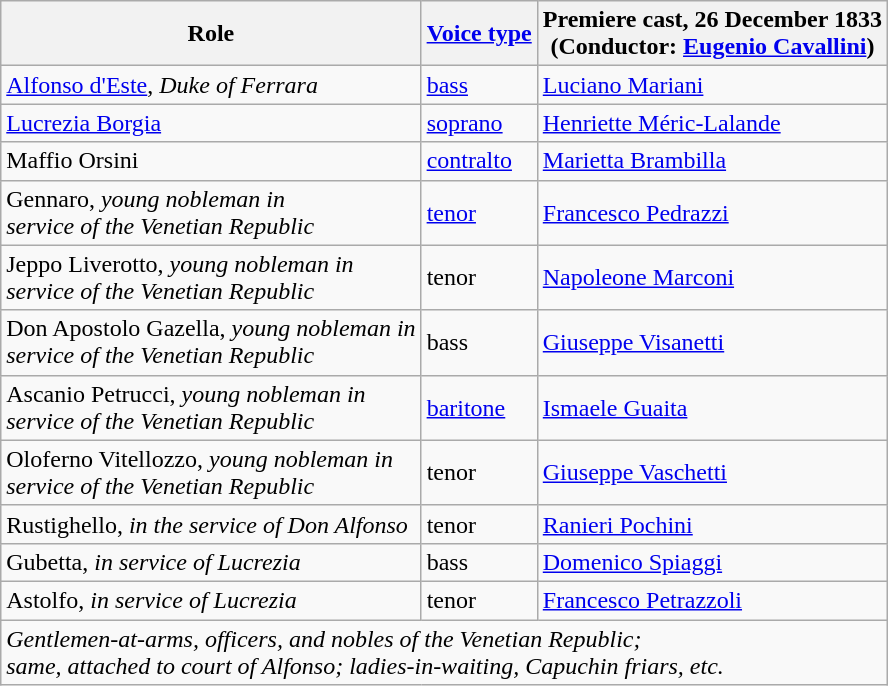<table class="wikitable">
<tr>
<th>Role</th>
<th><a href='#'>Voice type</a></th>
<th>Premiere cast, 26 December 1833<br>(Conductor: <a href='#'>Eugenio Cavallini</a>)</th>
</tr>
<tr>
<td><a href='#'>Alfonso d'Este</a>, <em>Duke of Ferrara</em></td>
<td><a href='#'>bass</a></td>
<td><a href='#'>Luciano Mariani</a></td>
</tr>
<tr>
<td><a href='#'>Lucrezia Borgia</a></td>
<td><a href='#'>soprano</a></td>
<td><a href='#'>Henriette Méric-Lalande</a></td>
</tr>
<tr>
<td>Maffio Orsini</td>
<td><a href='#'>contralto</a></td>
<td><a href='#'>Marietta Brambilla</a></td>
</tr>
<tr>
<td>Gennaro, <em>young nobleman in<br>service of the Venetian Republic</em></td>
<td><a href='#'>tenor</a></td>
<td><a href='#'>Francesco Pedrazzi</a></td>
</tr>
<tr>
<td>Jeppo Liverotto, <em>young nobleman in<br>service of the Venetian Republic</em></td>
<td>tenor</td>
<td><a href='#'>Napoleone Marconi</a></td>
</tr>
<tr>
<td>Don Apostolo Gazella, <em>young nobleman in<br>service of the Venetian Republic</em></td>
<td>bass</td>
<td><a href='#'>Giuseppe Visanetti</a></td>
</tr>
<tr>
<td>Ascanio Petrucci, <em>young nobleman in<br>service of the Venetian Republic</em></td>
<td><a href='#'>baritone</a></td>
<td><a href='#'>Ismaele Guaita</a></td>
</tr>
<tr>
<td>Oloferno Vitellozzo, <em>young nobleman in<br>service of the Venetian Republic</em></td>
<td>tenor</td>
<td><a href='#'>Giuseppe Vaschetti</a></td>
</tr>
<tr>
<td>Rustighello, <em>in the service of Don Alfonso</em></td>
<td>tenor</td>
<td><a href='#'>Ranieri Pochini</a></td>
</tr>
<tr>
<td>Gubetta, <em>in service of Lucrezia</em></td>
<td>bass</td>
<td><a href='#'>Domenico Spiaggi</a></td>
</tr>
<tr>
<td>Astolfo, <em>in service of Lucrezia</em></td>
<td>tenor</td>
<td><a href='#'>Francesco Petrazzoli</a></td>
</tr>
<tr>
<td colspan="3"><em>Gentlemen-at-arms, officers, and nobles of the Venetian Republic;<br>same, attached to court of Alfonso; ladies-in-waiting, Capuchin friars, etc.</em></td>
</tr>
</table>
